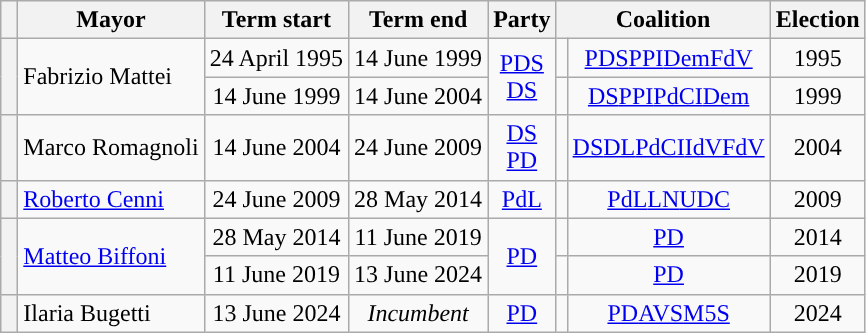<table class="wikitable">
<tr>
<th class=unsortable> </th>
<th>Mayor</th>
<th>Term start</th>
<th>Term end</th>
<th>Party</th>
<th colspan="2">Coalition</th>
<th>Election</th>
</tr>
<tr>
<th rowspan=2 style="background:"></th>
<td rowspan=2>Fabrizio Mattei</td>
<td align=center>24 April 1995</td>
<td align=center>14 June 1999</td>
<td align=center rowspan=2><a href='#'>PDS</a><br><a href='#'>DS</a></td>
<td style="background:"></td>
<td align=center><a href='#'>PDS</a><a href='#'>PPI</a><a href='#'>Dem</a><a href='#'>FdV</a></td>
<td align=center>1995</td>
</tr>
<tr>
<td align=center>14 June 1999</td>
<td align=center>14 June 2004</td>
<td style="background:"></td>
<td align=center><a href='#'>DS</a><a href='#'>PPI</a><a href='#'>PdCI</a><a href='#'>Dem</a></td>
<td align=center>1999</td>
</tr>
<tr>
<th style="background:"></th>
<td>Marco Romagnoli</td>
<td align=center>14 June 2004</td>
<td align=center>24 June 2009</td>
<td align=center><a href='#'>DS</a><br><a href='#'>PD</a></td>
<td style="background:"></td>
<td align=center><a href='#'>DS</a><a href='#'>DL</a><a href='#'>PdCI</a><a href='#'>IdV</a><a href='#'>FdV</a></td>
<td align=center>2004</td>
</tr>
<tr>
<th style="background:"></th>
<td><a href='#'>Roberto Cenni</a></td>
<td align=center>24 June 2009</td>
<td align=center>28 May 2014</td>
<td align=center><a href='#'>PdL</a></td>
<td style="background:"></td>
<td align=center><a href='#'>PdL</a><a href='#'>LN</a><a href='#'>UDC</a></td>
<td align=center>2009</td>
</tr>
<tr>
<th rowspan=2 style="background:"></th>
<td rowspan=2><a href='#'>Matteo Biffoni</a></td>
<td align=center>28 May 2014</td>
<td align=center>11 June 2019</td>
<td align=center rowspan=2><a href='#'>PD</a></td>
<td style="background:"></td>
<td align=center><a href='#'>PD</a></td>
<td align=center>2014</td>
</tr>
<tr>
<td align=center>11 June 2019</td>
<td align=center>13 June 2024</td>
<td style="background:"></td>
<td align=center><a href='#'>PD</a></td>
<td align=center>2019</td>
</tr>
<tr>
<th style="background:"></th>
<td>Ilaria Bugetti</td>
<td align=center>13 June 2024</td>
<td align=center><em>Incumbent</em></td>
<td align=center><a href='#'>PD</a></td>
<td style="background:"></td>
<td align=center><a href='#'>PD</a><a href='#'>AVS</a><a href='#'>M5S</a></td>
<td align=center>2024</td>
</tr>
</table>
